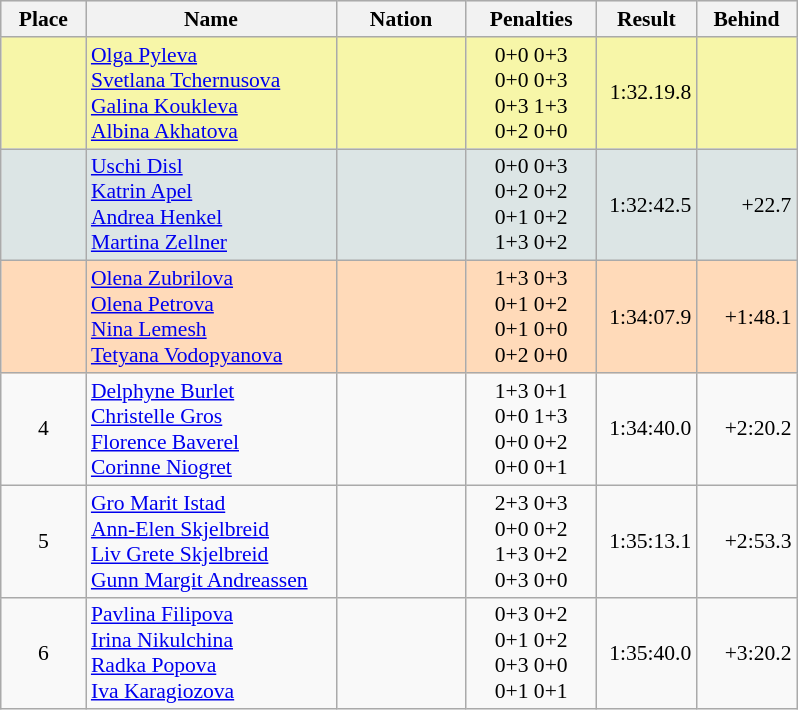<table class=wikitable style="border:1px solid #AAAAAA;font-size:90%">
<tr bgcolor="#E4E4E4">
<th style="border-bottom:1px solid #AAAAAA" width=50>Place</th>
<th style="border-bottom:1px solid #AAAAAA" width=160>Name</th>
<th style="border-bottom:1px solid #AAAAAA" width=80>Nation</th>
<th style="border-bottom:1px solid #AAAAAA" width=80>Penalties</th>
<th style="border-bottom:1px solid #AAAAAA" width=60>Result</th>
<th style="border-bottom:1px solid #AAAAAA" width=60>Behind</th>
</tr>
<tr bgcolor="#F7F6A8">
<td align="center"></td>
<td><a href='#'>Olga Pyleva</a><br><a href='#'>Svetlana Tchernusova</a><br><a href='#'>Galina Koukleva</a><br><a href='#'>Albina Akhatova</a></td>
<td align="center"></td>
<td align="center">0+0  0+3<br>0+0  0+3<br>0+3  1+3<br>0+2  0+0</td>
<td align="right">1:32.19.8</td>
<td align="right"></td>
</tr>
<tr bgcolor="#DCE5E5">
<td align="center"></td>
<td><a href='#'>Uschi Disl</a><br><a href='#'>Katrin Apel</a><br><a href='#'>Andrea Henkel</a><br><a href='#'>Martina Zellner</a></td>
<td align="center"></td>
<td align="center">0+0  0+3<br>0+2  0+2<br>0+1  0+2<br>1+3  0+2</td>
<td align="right">1:32:42.5</td>
<td align="right">+22.7</td>
</tr>
<tr bgcolor="#FFDAB9">
<td align="center"></td>
<td><a href='#'>Olena Zubrilova</a><br><a href='#'>Olena Petrova</a><br><a href='#'>Nina Lemesh</a><br><a href='#'>Tetyana Vodopyanova</a></td>
<td align="center"></td>
<td align="center">1+3  0+3<br>0+1  0+2<br>0+1  0+0<br>0+2  0+0</td>
<td align="right">1:34:07.9</td>
<td align="right">+1:48.1</td>
</tr>
<tr>
<td align="center">4</td>
<td><a href='#'>Delphyne Burlet</a><br><a href='#'>Christelle Gros</a><br><a href='#'>Florence Baverel</a><br><a href='#'>Corinne Niogret</a></td>
<td align="center"></td>
<td align="center">1+3  0+1<br>0+0  1+3<br>0+0  0+2<br>0+0  0+1</td>
<td align="right">1:34:40.0</td>
<td align="right">+2:20.2</td>
</tr>
<tr>
<td align="center">5</td>
<td><a href='#'>Gro Marit Istad</a><br><a href='#'>Ann-Elen Skjelbreid</a><br><a href='#'>Liv Grete Skjelbreid</a><br><a href='#'>Gunn Margit Andreassen</a></td>
<td align="center"></td>
<td align="center">2+3  0+3<br>0+0  0+2<br>1+3  0+2<br>0+3  0+0</td>
<td align="right">1:35:13.1</td>
<td align="right">+2:53.3</td>
</tr>
<tr>
<td align="center">6</td>
<td><a href='#'>Pavlina Filipova</a><br><a href='#'>Irina Nikulchina</a><br><a href='#'>Radka Popova</a><br><a href='#'>Iva Karagiozova</a></td>
<td align="center"></td>
<td align="center">0+3  0+2<br>0+1  0+2<br>0+3  0+0<br>0+1  0+1</td>
<td align="right">1:35:40.0</td>
<td align="right">+3:20.2</td>
</tr>
</table>
